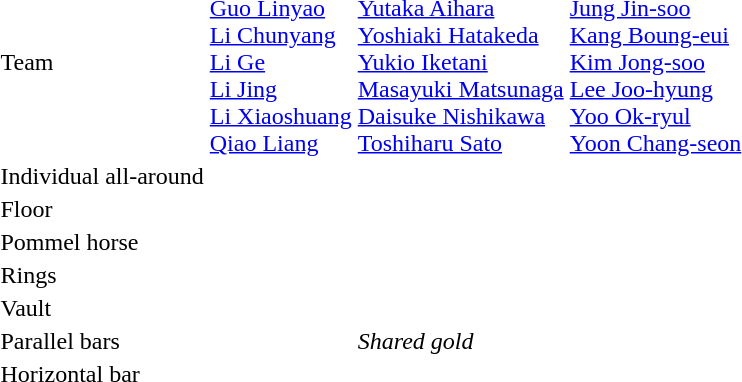<table>
<tr>
<td>Team</td>
<td><br><a href='#'>Guo Linyao</a><br><a href='#'>Li Chunyang</a><br><a href='#'>Li Ge</a><br><a href='#'>Li Jing</a><br><a href='#'>Li Xiaoshuang</a><br><a href='#'>Qiao Liang</a></td>
<td><br><a href='#'>Yutaka Aihara</a><br><a href='#'>Yoshiaki Hatakeda</a><br><a href='#'>Yukio Iketani</a><br><a href='#'>Masayuki Matsunaga</a><br><a href='#'>Daisuke Nishikawa</a><br><a href='#'>Toshiharu Sato</a></td>
<td><br><a href='#'>Jung Jin-soo</a><br><a href='#'>Kang Boung-eui</a><br><a href='#'>Kim Jong-soo</a><br><a href='#'>Lee Joo-hyung</a><br><a href='#'>Yoo Ok-ryul</a><br><a href='#'>Yoon Chang-seon</a></td>
</tr>
<tr>
<td>Individual all-around</td>
<td></td>
<td></td>
<td></td>
</tr>
<tr>
<td>Floor</td>
<td></td>
<td></td>
<td></td>
</tr>
<tr>
<td rowspan=2>Pommel horse</td>
<td rowspan=2></td>
<td rowspan=2></td>
<td></td>
</tr>
<tr>
<td></td>
</tr>
<tr>
<td rowspan=2>Rings</td>
<td rowspan=2></td>
<td rowspan=2></td>
<td></td>
</tr>
<tr>
<td></td>
</tr>
<tr>
<td>Vault</td>
<td></td>
<td></td>
<td></td>
</tr>
<tr>
<td rowspan=2>Parallel bars</td>
<td></td>
<td rowspan=2><em>Shared gold</em></td>
<td></td>
</tr>
<tr>
<td></td>
<td></td>
</tr>
<tr>
<td>Horizontal bar</td>
<td></td>
<td></td>
<td></td>
</tr>
</table>
